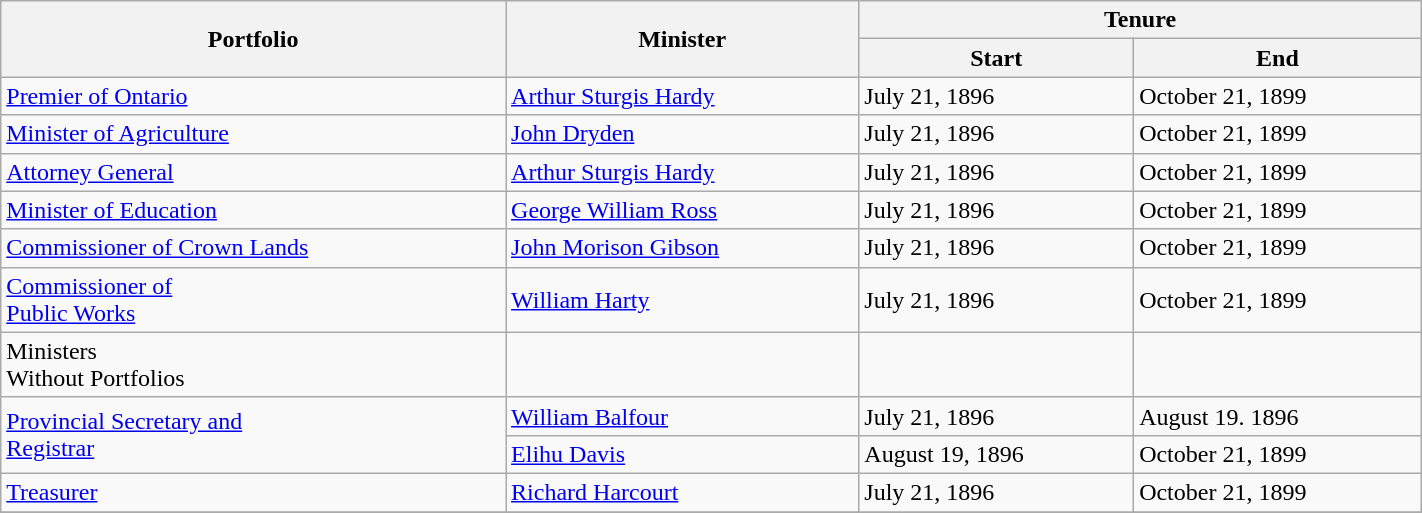<table class="wikitable" style="width: 75%">
<tr>
<th rowspan="2">Portfolio</th>
<th rowspan="2">Minister</th>
<th colspan="2">Tenure</th>
</tr>
<tr>
<th>Start</th>
<th>End</th>
</tr>
<tr>
<td><a href='#'>Premier of Ontario</a></td>
<td><a href='#'>Arthur Sturgis Hardy</a></td>
<td>July 21, 1896</td>
<td>October 21, 1899</td>
</tr>
<tr>
<td><a href='#'>Minister of Agriculture</a></td>
<td><a href='#'>John Dryden</a></td>
<td>July 21, 1896</td>
<td>October 21, 1899</td>
</tr>
<tr>
<td><a href='#'>Attorney General</a></td>
<td><a href='#'>Arthur Sturgis Hardy</a></td>
<td>July 21, 1896</td>
<td>October 21, 1899</td>
</tr>
<tr>
<td><a href='#'>Minister of Education</a></td>
<td><a href='#'>George William Ross</a></td>
<td>July 21, 1896</td>
<td>October 21, 1899</td>
</tr>
<tr>
<td><a href='#'>Commissioner of Crown Lands</a></td>
<td><a href='#'>John Morison Gibson</a></td>
<td>July 21, 1896</td>
<td>October 21, 1899</td>
</tr>
<tr>
<td><a href='#'>Commissioner of <br> Public Works</a></td>
<td><a href='#'>William Harty</a></td>
<td>July 21, 1896</td>
<td>October 21, 1899</td>
</tr>
<tr>
<td rowspan="1">Ministers <br> Without Portfolios</td>
<td></td>
<td></td>
<td></td>
</tr>
<tr>
<td rowspan="2"><a href='#'>Provincial Secretary and <br> Registrar</a></td>
<td><a href='#'>William Balfour</a></td>
<td>July 21, 1896</td>
<td>August 19. 1896</td>
</tr>
<tr>
<td><a href='#'>Elihu Davis</a></td>
<td>August 19, 1896</td>
<td>October 21, 1899</td>
</tr>
<tr>
<td><a href='#'>Treasurer</a></td>
<td><a href='#'>Richard Harcourt</a></td>
<td>July 21, 1896</td>
<td>October 21, 1899</td>
</tr>
<tr>
</tr>
</table>
